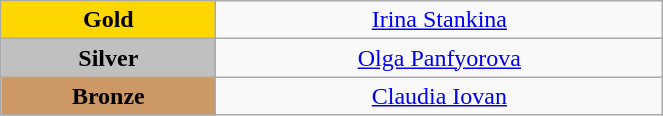<table class="wikitable" style="text-align:center; " width="35%">
<tr>
<td bgcolor="gold"><strong>Gold</strong></td>
<td><a href='#'>Irina Stankina</a><br>  <small><em></em></small></td>
</tr>
<tr>
<td bgcolor="silver"><strong>Silver</strong></td>
<td><a href='#'>Olga Panfyorova</a><br>  <small><em></em></small></td>
</tr>
<tr>
<td bgcolor="CC9966"><strong>Bronze</strong></td>
<td><a href='#'>Claudia Iovan</a><br>  <small><em></em></small></td>
</tr>
</table>
